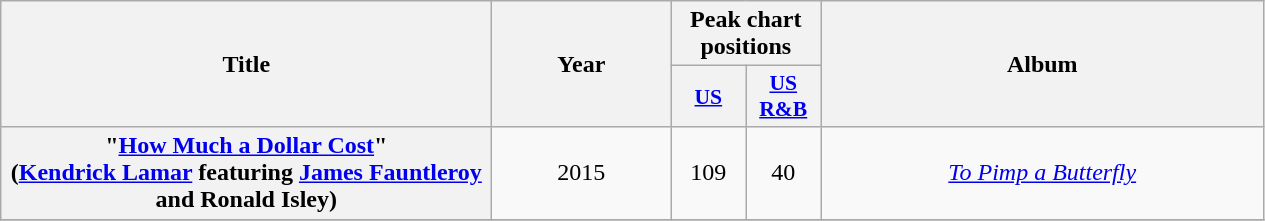<table class="wikitable plainrowheaders" style="text-align:center;">
<tr>
<th scope="col" rowspan="2" style="width:20em;">Title</th>
<th scope="col" rowspan="2" style="width:7em;">Year</th>
<th scope="col" colspan="2">Peak chart positions</th>
<th scope="col" rowspan="2" style="width:18em;">Album</th>
</tr>
<tr>
<th scope="col" style="width:3em;font-size:90%;"><a href='#'>US</a></th>
<th scope="col" style="width:3em;font-size:90%;"><a href='#'>US R&B</a><br></th>
</tr>
<tr>
<th scope="row">"<a href='#'>How Much a Dollar Cost</a>"<br><span>(<a href='#'>Kendrick Lamar</a> featuring <a href='#'>James Fauntleroy</a> and Ronald Isley)</span></th>
<td rowspan="1">2015</td>
<td>109</td>
<td>40</td>
<td><em><a href='#'>To Pimp a Butterfly</a></em></td>
</tr>
<tr>
</tr>
</table>
